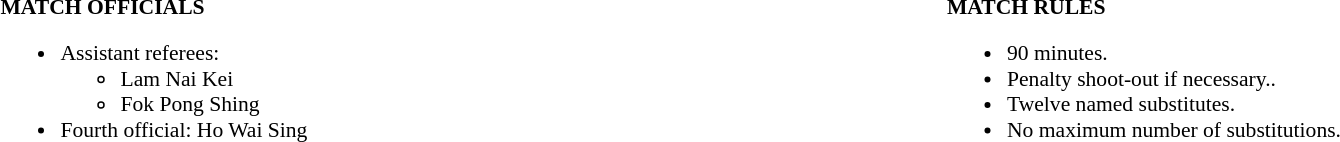<table width=100% style="font-size: 90%">
<tr>
<td width=50% valign=top><br><strong>MATCH OFFICIALS</strong><ul><li>Assistant referees:<ul><li>Lam Nai Kei</li><li>Fok Pong Shing</li></ul></li><li>Fourth official: Ho Wai Sing</li></ul></td>
<td width=50% valign=top><br><strong>MATCH RULES</strong><ul><li>90 minutes.</li><li>Penalty shoot-out if necessary..</li><li>Twelve named substitutes.</li><li>No maximum number of substitutions.</li></ul></td>
</tr>
</table>
